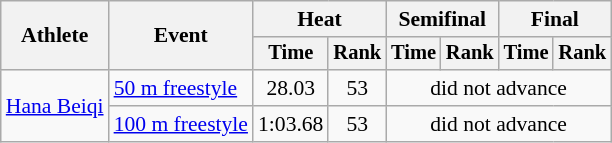<table class="wikitable" style="text-align:center; font-size:90%">
<tr>
<th rowspan="2">Athlete</th>
<th rowspan="2">Event</th>
<th colspan="2">Heat</th>
<th colspan="2">Semifinal</th>
<th colspan="2">Final</th>
</tr>
<tr style="font-size:95%">
<th>Time</th>
<th>Rank</th>
<th>Time</th>
<th>Rank</th>
<th>Time</th>
<th>Rank</th>
</tr>
<tr>
<td align=left rowspan=2><a href='#'>Hana Beiqi</a></td>
<td align=left><a href='#'>50 m freestyle</a></td>
<td>28.03</td>
<td>53</td>
<td colspan=4>did not advance</td>
</tr>
<tr>
<td align=left><a href='#'>100 m freestyle</a></td>
<td>1:03.68</td>
<td>53</td>
<td colspan=4>did not advance</td>
</tr>
</table>
